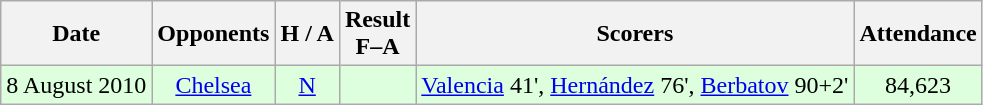<table class="wikitable" style="text-align:center">
<tr>
<th>Date</th>
<th>Opponents</th>
<th>H / A</th>
<th>Result<br>F–A</th>
<th>Scorers</th>
<th>Attendance</th>
</tr>
<tr bgcolor="#ddffdd">
<td>8 August 2010</td>
<td><a href='#'>Chelsea</a></td>
<td><a href='#'>N</a></td>
<td></td>
<td><a href='#'>Valencia</a> 41', <a href='#'>Hernández</a> 76', <a href='#'>Berbatov</a> 90+2'</td>
<td>84,623</td>
</tr>
</table>
